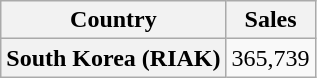<table class="wikitable plainrowheaders" style="text-align:center">
<tr>
<th scope="col">Country</th>
<th scope="col">Sales</th>
</tr>
<tr>
<th scope="row">South Korea (RIAK)</th>
<td>365,739</td>
</tr>
</table>
